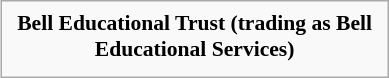<table class="infobox" style="width: 18em; font-size: 90%;">
<tr>
<th><strong>Bell Educational Trust (trading as Bell Educational Services)</strong></th>
</tr>
<tr>
<td></td>
</tr>
</table>
